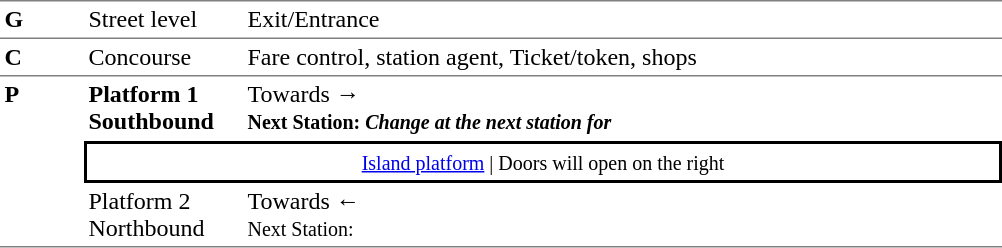<table table border=0 cellspacing=0 cellpadding=3>
<tr>
<td style="border-top:solid 1px grey;border-bottom:solid 1px grey;" width=50 valign=top><strong>G</strong></td>
<td style="border-top:solid 1px grey;border-bottom:solid 1px grey;" width=100 valign=top>Street level</td>
<td style="border-top:solid 1px grey;border-bottom:solid 1px grey;" width=500 valign=top>Exit/Entrance</td>
</tr>
<tr>
<td style="border-bottom:solid 1px grey;"><strong>C</strong></td>
<td style="border-bottom:solid 1px grey;">Concourse</td>
<td style="border-bottom:solid 1px grey;">Fare control, station agent, Ticket/token, shops</td>
</tr>
<tr>
<td style="border-bottom:solid 1px grey;" width=50 rowspan=3 valign=top><strong>P</strong></td>
<td style="border-bottom:solid 1px white;" width=100><span><strong>Platform 1</strong><br><strong>Southbound</strong></span></td>
<td style="border-bottom:solid 1px white;" width=500>Towards → <br><small><strong>Next Station:</strong> </small> <small><strong><em>Change at the next station for <strong><em></small></td>
</tr>
<tr>
<td style="border-top:solid 2px black;border-right:solid 2px black;border-left:solid 2px black;border-bottom:solid 2px black;text-align:center;" colspan=2><small><a href='#'>Island platform</a> | Doors will open on the right </small></td>
</tr>
<tr>
<td style="border-bottom:solid 1px grey;" width=100><span></strong>Platform 2<strong><br></strong>Northbound<strong></span></td>
<td style="border-bottom:solid 1px grey;" width="500">Towards ← <br><small></strong>Next Station:<strong> </small></td>
</tr>
</table>
